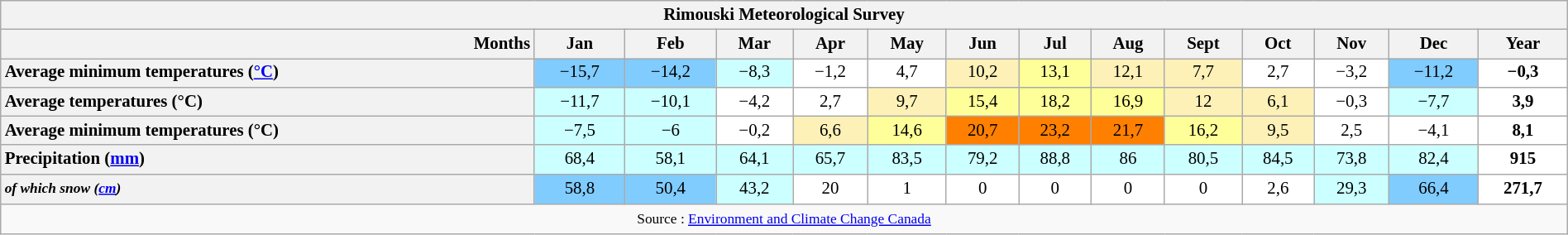<table class="wikitable" width="100%" style="text-align:center;font-size:87%;line-height:120%">
<tr>
<th colspan="14">Rimouski Meteorological Survey</th>
</tr>
<tr>
<th style="text-align:right">Months</th>
<th>Jan</th>
<th>Feb</th>
<th>Mar</th>
<th>Apr</th>
<th>May</th>
<th>Jun</th>
<th>Jul</th>
<th>Aug</th>
<th>Sept</th>
<th>Oct</th>
<th>Nov</th>
<th>Dec</th>
<th>Year</th>
</tr>
<tr>
<th style="text-align:left">Average minimum temperatures (<a href='#'>°C</a>)</th>
<td style="background:#80CCFF">−15,7</td>
<td style="background:#80CCFF">−14,2</td>
<td style="background:#CCFFFF">−8,3</td>
<td style="background:#FFFFFF">−1,2</td>
<td style="background:#FFFFFF">4,7</td>
<td style="background:#FDF1B8">10,2</td>
<td style="background:#FFFF99">13,1</td>
<td style="background:#FDF1B8">12,1</td>
<td style="background:#FDF1B8">7,7</td>
<td style="background:#FFFFFF">2,7</td>
<td style="background:#FFFFFF">−3,2</td>
<td style="background:#80CCFF">−11,2</td>
<td style="background:#FFFFFF"><strong>−0,3</strong></td>
</tr>
<tr>
<th style="text-align:left">Average temperatures (°C)</th>
<td style="background:#CCFFFF">−11,7</td>
<td style="background:#CCFFFF">−10,1</td>
<td style="background:#FFFFFF">−4,2</td>
<td style="background:#FFFFFF">2,7</td>
<td style="background:#FDF1B8">9,7</td>
<td style="background:#FFFF99">15,4</td>
<td style="background:#FFFF99">18,2</td>
<td style="background:#FFFF99">16,9</td>
<td style="background:#FDF1B8">12</td>
<td style="background:#FDF1B8">6,1</td>
<td style="background:#FFFFFF">−0,3</td>
<td style="background:#CCFFFF">−7,7</td>
<td style="background:#FFFFFF"><strong>3,9</strong></td>
</tr>
<tr>
<th style="text-align:left">Average minimum temperatures (°C)</th>
<td style="background:#CCFFFF">−7,5</td>
<td style="background:#CCFFFF">−6</td>
<td style="background:#FFFFFF">−0,2</td>
<td style="background:#FDF1B8">6,6</td>
<td style="background:#FFFF99">14,6</td>
<td style="background:#FF8000">20,7</td>
<td style="background:#FF8000">23,2</td>
<td style="background:#FF8000">21,7</td>
<td style="background:#FFFF99">16,2</td>
<td style="background:#FDF1B8">9,5</td>
<td style="background:#FFFFFF">2,5</td>
<td style="background:#FFFFFF">−4,1</td>
<td style="background:#FFFFFF"><strong>8,1</strong></td>
</tr>
<tr>
<th style="text-align:left">Precipitation (<a href='#'>mm</a>)</th>
<td style="background:#CCFFFF">68,4</td>
<td style="background:#CCFFFF">58,1</td>
<td style="background:#CCFFFF">64,1</td>
<td style="background:#CCFFFF">65,7</td>
<td style="background:#CCFFFF">83,5</td>
<td style="background:#CCFFFF">79,2</td>
<td style="background:#CCFFFF">88,8</td>
<td style="background:#CCFFFF">86</td>
<td style="background:#CCFFFF">80,5</td>
<td style="background:#CCFFFF">84,5</td>
<td style="background:#CCFFFF">73,8</td>
<td style="background:#CCFFFF">82,4</td>
<td style="background:#FFFFFF"><strong>915</strong></td>
</tr>
<tr>
<th style="text-align:left"><em><small>of which snow (<a href='#'>cm</a>)</small></em></th>
<td style="background:#80CCFF">58,8</td>
<td style="background:#80CCFF">50,4</td>
<td style="background:#CCFFFF">43,2</td>
<td style="background:#FFFFFF">20</td>
<td style="background:#FFFFFF">1</td>
<td style="background:#FFFFFF">0</td>
<td style="background:#FFFFFF">0</td>
<td style="background:#FFFFFF">0</td>
<td style="background:#FFFFFF">0</td>
<td style="background:#FFFFFF">2,6</td>
<td style="background:#CCFFFF">29,3</td>
<td style="background:#80CCFF">66,4</td>
<td style="background:#FFFFFF"><strong>271,7</strong></td>
</tr>
<tr>
<td colspan="14"><small>Source : <a href='#'>Environment and Climate Change Canada</a></small></td>
</tr>
</table>
